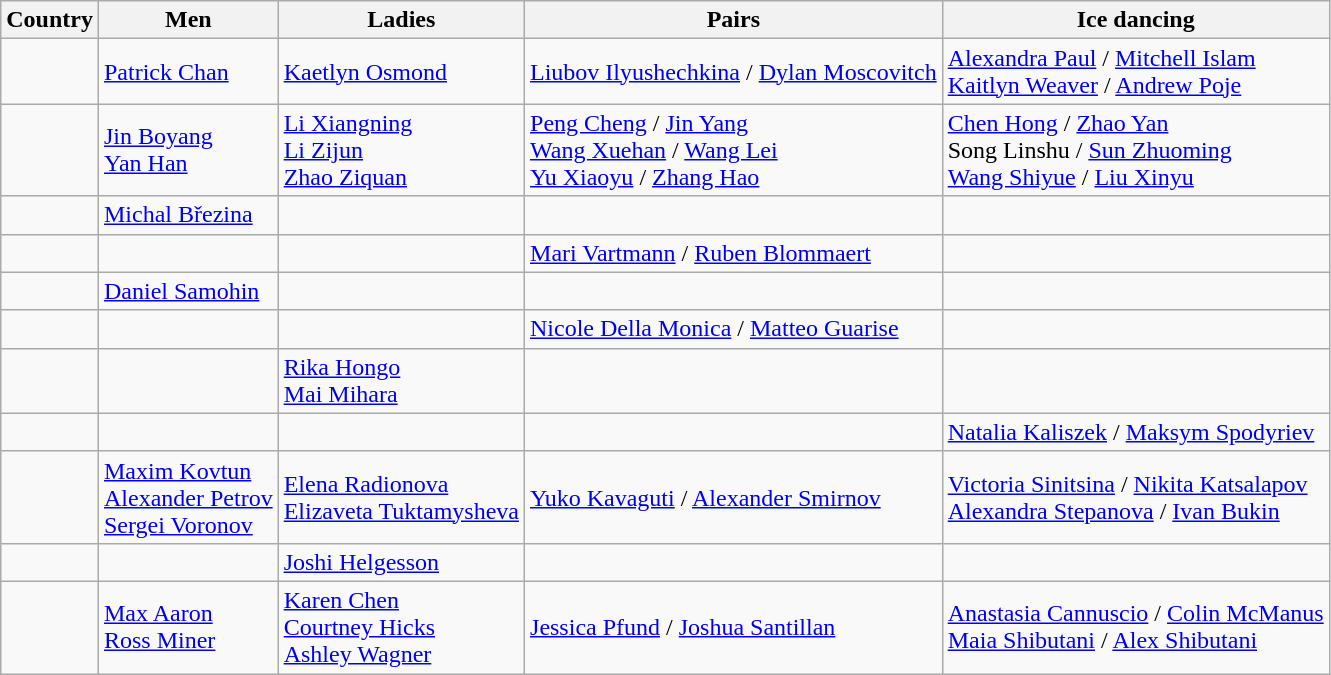<table class="wikitable">
<tr>
<th>Country</th>
<th>Men</th>
<th>Ladies</th>
<th>Pairs</th>
<th>Ice dancing</th>
</tr>
<tr>
<td></td>
<td><a href='#'>Patrick Chan</a></td>
<td><a href='#'>Kaetlyn Osmond</a></td>
<td><a href='#'>Liubov Ilyushechkina</a> / <a href='#'>Dylan Moscovitch</a></td>
<td><a href='#'>Alexandra Paul</a> / <a href='#'>Mitchell Islam</a> <br> <a href='#'>Kaitlyn Weaver</a> / <a href='#'>Andrew Poje</a></td>
</tr>
<tr>
<td></td>
<td><a href='#'>Jin Boyang</a> <br> <a href='#'>Yan Han</a></td>
<td><a href='#'>Li Xiangning</a> <br> <a href='#'>Li Zijun</a> <br> <a href='#'>Zhao Ziquan</a></td>
<td><a href='#'>Peng Cheng</a> / <a href='#'>Jin Yang</a> <br> <a href='#'>Wang Xuehan</a> / <a href='#'>Wang Lei</a> <br> <a href='#'>Yu Xiaoyu</a> / <a href='#'>Zhang Hao</a></td>
<td><a href='#'>Chen Hong</a> / <a href='#'>Zhao Yan</a> <br> Song Linshu / <a href='#'>Sun Zhuoming</a> <br> <a href='#'>Wang Shiyue</a> / <a href='#'>Liu Xinyu</a></td>
</tr>
<tr>
<td></td>
<td><a href='#'>Michal Březina</a></td>
<td></td>
<td></td>
<td></td>
</tr>
<tr>
<td></td>
<td></td>
<td></td>
<td><a href='#'>Mari Vartmann</a> / <a href='#'>Ruben Blommaert</a></td>
<td></td>
</tr>
<tr>
<td></td>
<td><a href='#'>Daniel Samohin</a></td>
<td></td>
<td></td>
<td></td>
</tr>
<tr>
<td></td>
<td></td>
<td></td>
<td><a href='#'>Nicole Della Monica</a> / <a href='#'>Matteo Guarise</a></td>
<td></td>
</tr>
<tr>
<td></td>
<td></td>
<td><a href='#'>Rika Hongo</a> <br> <a href='#'>Mai Mihara</a></td>
<td></td>
<td></td>
</tr>
<tr>
<td></td>
<td></td>
<td></td>
<td></td>
<td><a href='#'>Natalia Kaliszek</a> / <a href='#'>Maksym Spodyriev</a></td>
</tr>
<tr>
<td></td>
<td><a href='#'>Maxim Kovtun</a> <br> <a href='#'>Alexander Petrov</a> <br> <a href='#'>Sergei Voronov</a></td>
<td><a href='#'>Elena Radionova</a> <br> <a href='#'>Elizaveta Tuktamysheva</a></td>
<td><a href='#'>Yuko Kavaguti</a> / <a href='#'>Alexander Smirnov</a></td>
<td><a href='#'>Victoria Sinitsina</a> / <a href='#'>Nikita Katsalapov</a> <br> <a href='#'>Alexandra Stepanova</a> / <a href='#'>Ivan Bukin</a></td>
</tr>
<tr>
<td></td>
<td></td>
<td><a href='#'>Joshi Helgesson</a></td>
<td></td>
<td></td>
</tr>
<tr>
<td></td>
<td><a href='#'>Max Aaron</a> <br> <a href='#'>Ross Miner</a></td>
<td><a href='#'>Karen Chen</a> <br> <a href='#'>Courtney Hicks</a> <br> <a href='#'>Ashley Wagner</a></td>
<td><a href='#'>Jessica Pfund</a> / <a href='#'>Joshua Santillan</a></td>
<td><a href='#'>Anastasia Cannuscio</a> / <a href='#'>Colin McManus</a> <br> <a href='#'>Maia Shibutani</a> / <a href='#'>Alex Shibutani</a></td>
</tr>
</table>
